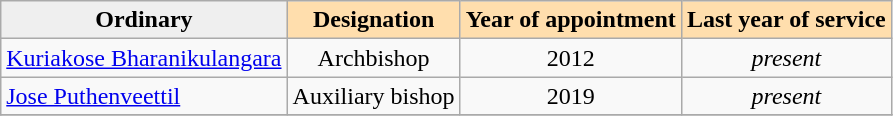<table class="wikitable">
<tr>
<th style="background: #efefef;">Ordinary</th>
<th style="background: #ffdead;">Designation</th>
<th style="background: #ffdead;">Year of appointment</th>
<th style="background: #ffdead;">Last year of service</th>
</tr>
<tr>
<td><a href='#'>Kuriakose Bharanikulangara</a></td>
<td align="center">Archbishop</td>
<td align="center">2012</td>
<td align="center"><em>present</em></td>
</tr>
<tr>
<td><a href='#'>Jose Puthenveettil</a></td>
<td align="center">Auxiliary bishop</td>
<td align="center">2019</td>
<td align="center"><em>present</em></td>
</tr>
<tr>
</tr>
</table>
